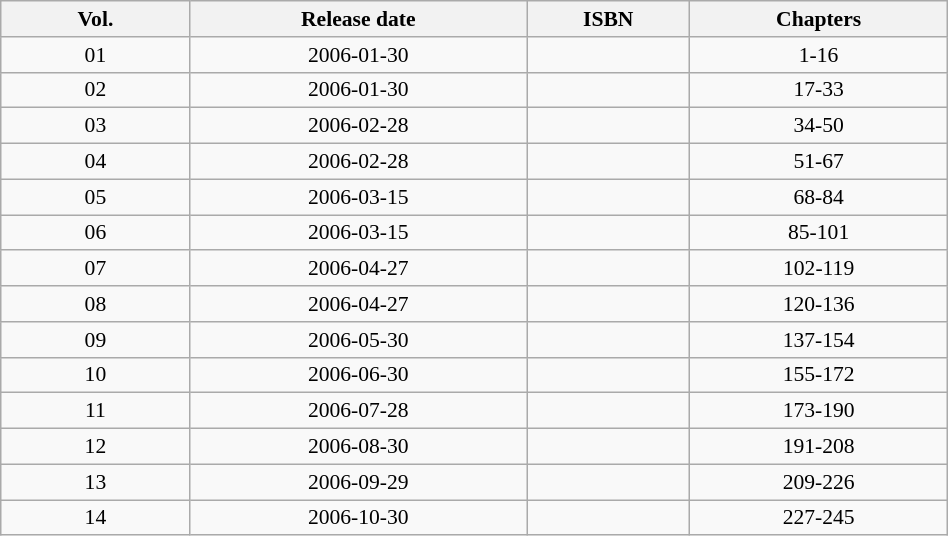<table class="wikitable" width="50%" style="font-size:90%;">
<tr>
<th width="20%">Vol.</th>
<th>Release date</th>
<th>ISBN</th>
<th>Chapters</th>
</tr>
<tr align="center">
<td>01</td>
<td>2006-01-30</td>
<td></td>
<td>1-16</td>
</tr>
<tr align="center">
<td>02</td>
<td>2006-01-30</td>
<td></td>
<td>17-33</td>
</tr>
<tr align="center">
<td>03</td>
<td>2006-02-28</td>
<td></td>
<td>34-50</td>
</tr>
<tr align="center">
<td>04</td>
<td>2006-02-28</td>
<td></td>
<td>51-67</td>
</tr>
<tr align="center">
<td>05</td>
<td>2006-03-15</td>
<td></td>
<td>68-84</td>
</tr>
<tr align="center">
<td>06</td>
<td>2006-03-15</td>
<td></td>
<td>85-101</td>
</tr>
<tr align="center">
<td>07</td>
<td>2006-04-27</td>
<td></td>
<td>102-119</td>
</tr>
<tr align="center">
<td>08</td>
<td>2006-04-27</td>
<td></td>
<td>120-136</td>
</tr>
<tr align="center">
<td>09</td>
<td>2006-05-30</td>
<td></td>
<td>137-154</td>
</tr>
<tr align="center">
<td>10</td>
<td>2006-06-30</td>
<td></td>
<td>155-172</td>
</tr>
<tr align="center">
<td>11</td>
<td>2006-07-28</td>
<td></td>
<td>173-190</td>
</tr>
<tr align="center">
<td>12</td>
<td>2006-08-30</td>
<td></td>
<td>191-208</td>
</tr>
<tr align="center">
<td>13</td>
<td>2006-09-29</td>
<td></td>
<td>209-226</td>
</tr>
<tr align="center">
<td>14</td>
<td>2006-10-30</td>
<td></td>
<td>227-245</td>
</tr>
</table>
